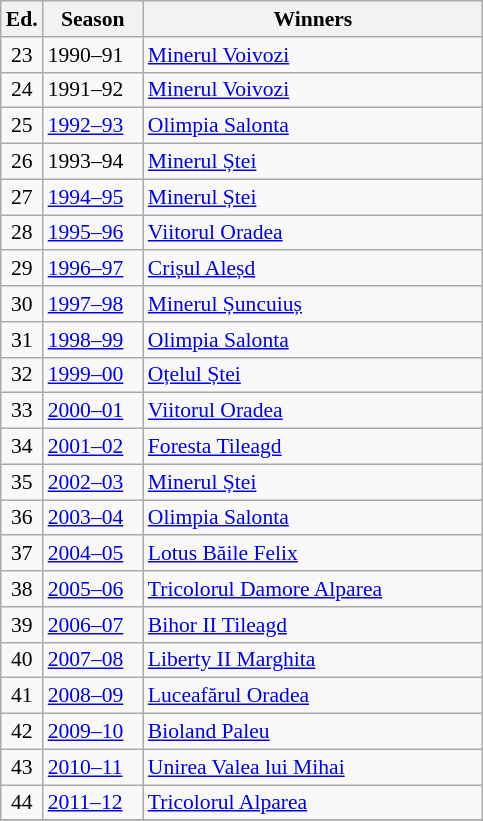<table class="wikitable" style="font-size:90%">
<tr>
<th><abbr>Ed.</abbr></th>
<th width="60">Season</th>
<th width="220">Winners</th>
</tr>
<tr>
<td align=center>23</td>
<td>1990–91</td>
<td><a href='#'>Minerul Voivozi</a></td>
</tr>
<tr>
<td align=center>24</td>
<td>1991–92</td>
<td><a href='#'>Minerul Voivozi</a></td>
</tr>
<tr>
<td align=center>25</td>
<td><a href='#'>1992–93</a></td>
<td><a href='#'>Olimpia Salonta</a></td>
</tr>
<tr>
<td align=center>26</td>
<td>1993–94</td>
<td><a href='#'>Minerul Ștei</a></td>
</tr>
<tr>
<td align=center>27</td>
<td><a href='#'>1994–95</a></td>
<td><a href='#'>Minerul Ștei</a></td>
</tr>
<tr>
<td align=center>28</td>
<td><a href='#'>1995–96</a></td>
<td><a href='#'>Viitorul Oradea</a></td>
</tr>
<tr>
<td align=center>29</td>
<td><a href='#'>1996–97</a></td>
<td><a href='#'>Crișul Aleșd</a></td>
</tr>
<tr>
<td align=center>30</td>
<td><a href='#'>1997–98</a></td>
<td><a href='#'>Minerul Șuncuiuș</a></td>
</tr>
<tr>
<td align=center>31</td>
<td><a href='#'>1998–99</a></td>
<td><a href='#'>Olimpia Salonta</a></td>
</tr>
<tr>
<td align=center>32</td>
<td><a href='#'>1999–00</a></td>
<td><a href='#'>Oțelul Ștei</a></td>
</tr>
<tr>
<td align=center>33</td>
<td><a href='#'>2000–01</a></td>
<td><a href='#'>Viitorul Oradea</a></td>
</tr>
<tr>
<td align=center>34</td>
<td><a href='#'>2001–02</a></td>
<td><a href='#'>Foresta Tileagd</a></td>
</tr>
<tr>
<td align=center>35</td>
<td><a href='#'>2002–03</a></td>
<td><a href='#'>Minerul Ștei</a></td>
</tr>
<tr>
<td align=center>36</td>
<td><a href='#'>2003–04</a></td>
<td><a href='#'>Olimpia Salonta</a></td>
</tr>
<tr>
<td align=center>37</td>
<td><a href='#'>2004–05</a></td>
<td><a href='#'>Lotus Băile Felix</a></td>
</tr>
<tr>
<td align=center>38</td>
<td><a href='#'>2005–06</a></td>
<td><a href='#'>Tricolorul Damore Alparea</a></td>
</tr>
<tr>
<td align=center>39</td>
<td><a href='#'>2006–07</a></td>
<td><a href='#'>Bihor II Tileagd</a></td>
</tr>
<tr>
<td align=center>40</td>
<td><a href='#'>2007–08</a></td>
<td><a href='#'>Liberty II Marghita</a></td>
</tr>
<tr>
<td align=center>41</td>
<td><a href='#'>2008–09</a></td>
<td><a href='#'>Luceafărul Oradea</a></td>
</tr>
<tr>
<td align=center>42</td>
<td><a href='#'>2009–10</a></td>
<td><a href='#'>Bioland Paleu</a></td>
</tr>
<tr>
<td align=center>43</td>
<td><a href='#'>2010–11</a></td>
<td><a href='#'>Unirea Valea lui Mihai</a></td>
</tr>
<tr>
<td align=center>44</td>
<td><a href='#'>2011–12</a></td>
<td><a href='#'>Tricolorul Alparea</a></td>
</tr>
<tr>
</tr>
</table>
